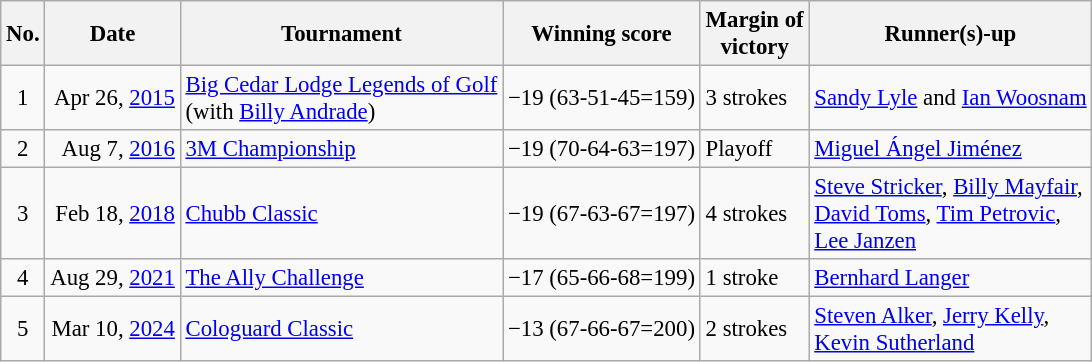<table class="wikitable" style="font-size:95%;">
<tr>
<th>No.</th>
<th>Date</th>
<th>Tournament</th>
<th>Winning score</th>
<th>Margin of<br>victory</th>
<th>Runner(s)-up</th>
</tr>
<tr>
<td align=center>1</td>
<td align=right>Apr 26, <a href='#'>2015</a></td>
<td><a href='#'>Big Cedar Lodge Legends of Golf</a><br>(with  <a href='#'>Billy Andrade</a>)</td>
<td>−19 (63-51-45=159)</td>
<td>3 strokes</td>
<td> <a href='#'>Sandy Lyle</a> and  <a href='#'>Ian Woosnam</a></td>
</tr>
<tr>
<td align=center>2</td>
<td align=right>Aug 7, <a href='#'>2016</a></td>
<td><a href='#'>3M Championship</a></td>
<td>−19 (70-64-63=197)</td>
<td>Playoff</td>
<td> <a href='#'>Miguel Ángel Jiménez</a></td>
</tr>
<tr>
<td align=center>3</td>
<td align=right>Feb 18, <a href='#'>2018</a></td>
<td><a href='#'>Chubb Classic</a></td>
<td>−19 (67-63-67=197)</td>
<td>4 strokes</td>
<td> <a href='#'>Steve Stricker</a>,  <a href='#'>Billy Mayfair</a>,<br> <a href='#'>David Toms</a>,  <a href='#'>Tim Petrovic</a>,<br> <a href='#'>Lee Janzen</a></td>
</tr>
<tr>
<td align=center>4</td>
<td align=right>Aug 29, <a href='#'>2021</a></td>
<td><a href='#'>The Ally Challenge</a></td>
<td>−17 (65-66-68=199)</td>
<td>1 stroke</td>
<td> <a href='#'>Bernhard Langer</a></td>
</tr>
<tr>
<td align=center>5</td>
<td align=right>Mar 10, <a href='#'>2024</a></td>
<td><a href='#'>Cologuard Classic</a></td>
<td>−13 (67-66-67=200)</td>
<td>2 strokes</td>
<td> <a href='#'>Steven Alker</a>,  <a href='#'>Jerry Kelly</a>,<br> <a href='#'>Kevin Sutherland</a></td>
</tr>
</table>
